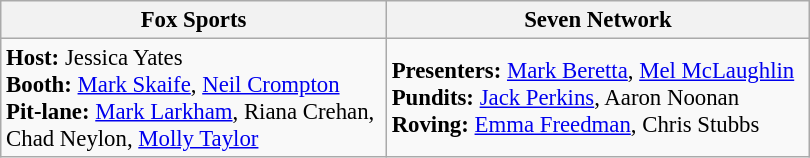<table class="wikitable" style="font-size: 95%;">
<tr>
<th width=250px>Fox Sports</th>
<th width=275px>Seven Network</th>
</tr>
<tr>
<td><strong>Host:</strong> Jessica Yates<br><strong>Booth:</strong> <a href='#'>Mark Skaife</a>, <a href='#'>Neil Crompton</a><br><strong>Pit-lane:</strong> <a href='#'>Mark Larkham</a>, Riana Crehan, Chad Neylon, <a href='#'>Molly Taylor</a></td>
<td><strong>Presenters:</strong> <a href='#'>Mark Beretta</a>, <a href='#'>Mel McLaughlin</a><br><strong>Pundits:</strong> <a href='#'>Jack Perkins</a>, Aaron Noonan<br><strong>Roving:</strong> <a href='#'>Emma Freedman</a>, Chris Stubbs</td>
</tr>
</table>
